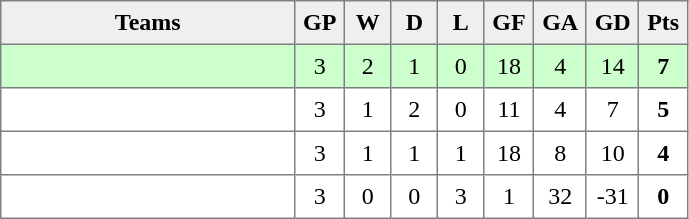<table style=border-collapse:collapse border=1 cellspacing=0 cellpadding=5>
<tr align=center bgcolor=#efefef>
<th width=185>Teams</th>
<th width=20>GP</th>
<th width=20>W</th>
<th width=20>D</th>
<th width=20>L</th>
<th width=20>GF</th>
<th width=20>GA</th>
<th width=20>GD</th>
<th width=20>Pts<br></th>
</tr>
<tr align=center bgcolor="ccffcc">
<td style="text-align:left;"></td>
<td>3</td>
<td>2</td>
<td>1</td>
<td>0</td>
<td>18</td>
<td>4</td>
<td>14</td>
<td><strong>7</strong></td>
</tr>
<tr align=center>
<td style="text-align:left;"></td>
<td>3</td>
<td>1</td>
<td>2</td>
<td>0</td>
<td>11</td>
<td>4</td>
<td>7</td>
<td><strong>5</strong></td>
</tr>
<tr align=center>
<td style="text-align:left;"></td>
<td>3</td>
<td>1</td>
<td>1</td>
<td>1</td>
<td>18</td>
<td>8</td>
<td>10</td>
<td><strong>4</strong></td>
</tr>
<tr align=center>
<td style="text-align:left;"></td>
<td>3</td>
<td>0</td>
<td>0</td>
<td>3</td>
<td>1</td>
<td>32</td>
<td>-31</td>
<td><strong>0</strong></td>
</tr>
</table>
